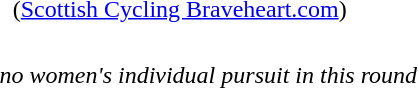<table>
<tr>
<td><br><em><small></small></em></td>
<td></td>
<td></td>
<td><br>(<a href='#'>Scottish Cycling Braveheart.com</a>)</td>
</tr>
<tr>
<td><br><em><small></small></em></td>
<td></td>
<td></td>
<td></td>
</tr>
<tr>
<td></td>
<td colspan=3><em>no women's individual pursuit in this round</em></td>
</tr>
</table>
